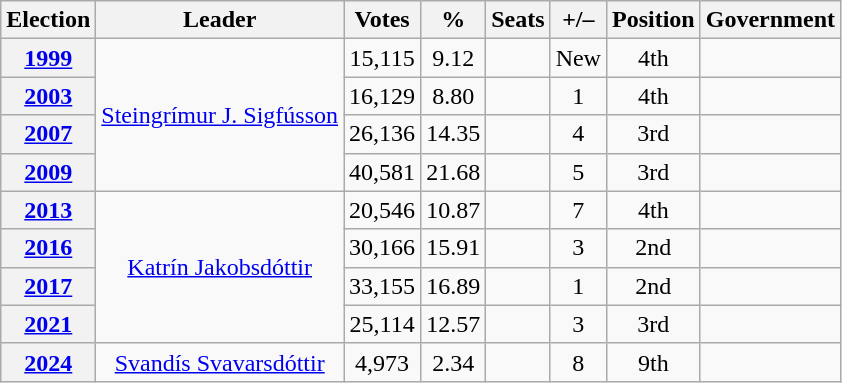<table class=wikitable style="text-align: center;">
<tr>
<th>Election</th>
<th>Leader</th>
<th>Votes</th>
<th>%</th>
<th>Seats</th>
<th>+/–</th>
<th>Position</th>
<th>Government</th>
</tr>
<tr>
<th><a href='#'>1999</a></th>
<td rowspan=4><a href='#'>Steingrímur J. Sigfússon</a></td>
<td>15,115</td>
<td>9.12</td>
<td></td>
<td>New</td>
<td> 4th</td>
<td></td>
</tr>
<tr>
<th><a href='#'>2003</a></th>
<td>16,129</td>
<td>8.80</td>
<td></td>
<td> 1</td>
<td> 4th</td>
<td></td>
</tr>
<tr>
<th><a href='#'>2007</a></th>
<td>26,136</td>
<td>14.35</td>
<td></td>
<td> 4</td>
<td> 3rd</td>
<td></td>
</tr>
<tr>
<th><a href='#'>2009</a></th>
<td>40,581</td>
<td>21.68</td>
<td></td>
<td> 5</td>
<td> 3rd</td>
<td></td>
</tr>
<tr>
<th><a href='#'>2013</a></th>
<td rowspan=4><a href='#'>Katrín Jakobsdóttir</a></td>
<td>20,546</td>
<td>10.87</td>
<td></td>
<td> 7</td>
<td> 4th</td>
<td></td>
</tr>
<tr>
<th><a href='#'>2016</a></th>
<td>30,166</td>
<td>15.91</td>
<td></td>
<td> 3</td>
<td> 2nd</td>
<td></td>
</tr>
<tr>
<th><a href='#'>2017</a></th>
<td>33,155</td>
<td>16.89</td>
<td></td>
<td> 1</td>
<td> 2nd</td>
<td></td>
</tr>
<tr>
<th><a href='#'>2021</a></th>
<td>25,114</td>
<td>12.57</td>
<td></td>
<td> 3</td>
<td> 3rd</td>
<td></td>
</tr>
<tr>
<th><a href='#'>2024</a></th>
<td><a href='#'>Svandís Svavarsdóttir</a></td>
<td>4,973</td>
<td>2.34</td>
<td></td>
<td> 8</td>
<td> 9th</td>
<td></td>
</tr>
</table>
